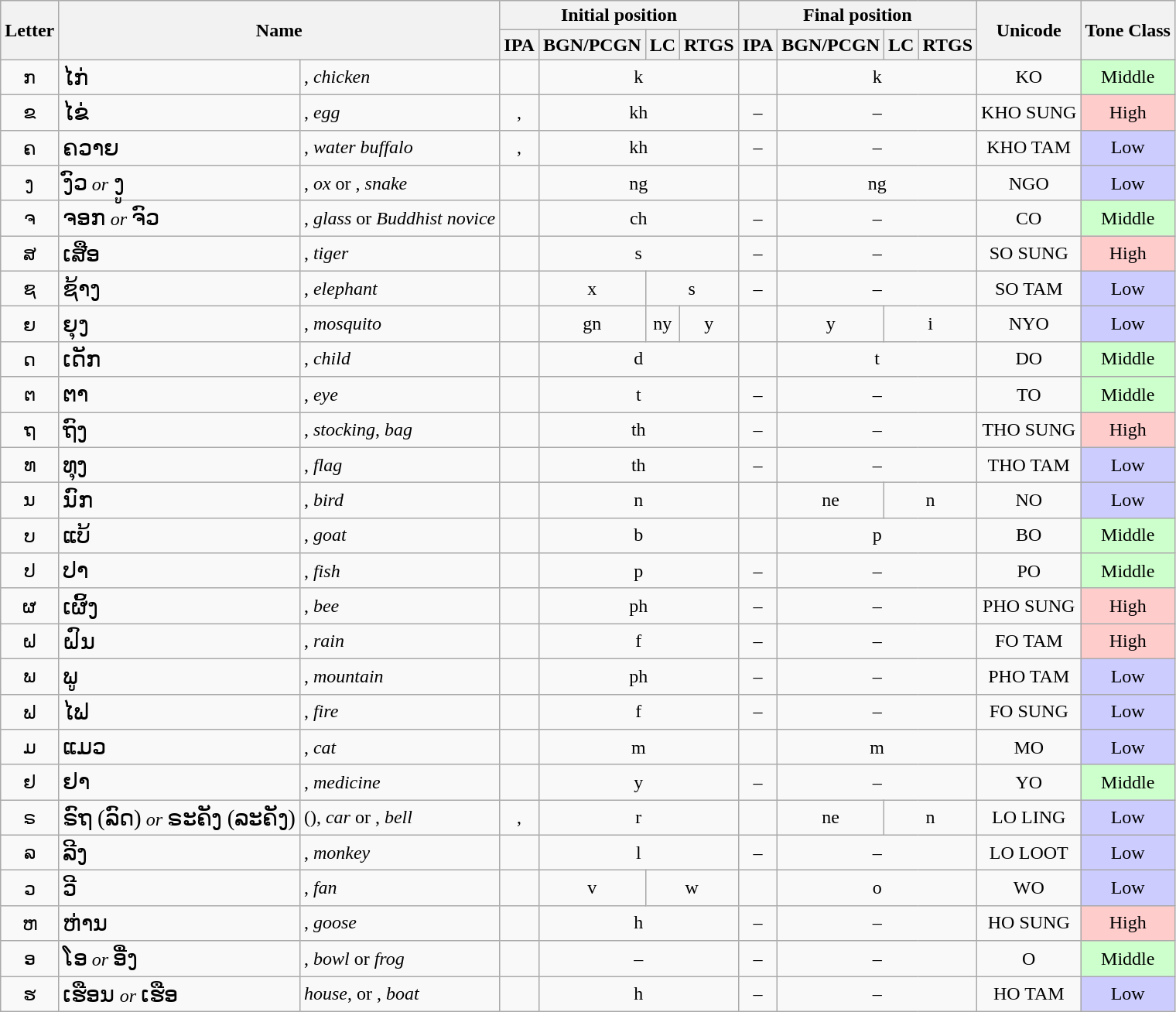<table class="wikitable">
<tr>
<th rowspan=2>Letter</th>
<th colspan=2 rowspan=2>Name</th>
<th colspan=4>Initial position</th>
<th colspan=4>Final position</th>
<th rowspan=2>Unicode</th>
<th rowspan=2>Tone Class</th>
</tr>
<tr>
<th>IPA</th>
<th>BGN/PCGN</th>
<th>LC</th>
<th>RTGS</th>
<th>IPA</th>
<th>BGN/PCGN</th>
<th>LC</th>
<th>RTGS</th>
</tr>
<tr align=center>
<td><span>ກ</span></td>
<td align=left><big>ໄກ່</big></td>
<td align=left>, <em>chicken</em></td>
<td></td>
<td colspan=3>k</td>
<td></td>
<td colspan=3>k</td>
<td>KO</td>
<td style="background: #cfc">Middle</td>
</tr>
<tr align=center>
<td><span>ຂ</span></td>
<td align=left><big>ໄຂ່</big></td>
<td align=left>, <em>egg</em></td>
<td>, </td>
<td colspan=3>kh</td>
<td>–</td>
<td colspan=3>–</td>
<td>KHO SUNG</td>
<td style="background: #fcc">High</td>
</tr>
<tr align=center>
<td><span>ຄ</span></td>
<td align=left><big>ຄວາຍ</big></td>
<td align=left>, <em>water buffalo</em></td>
<td>, </td>
<td colspan=3>kh</td>
<td>–</td>
<td colspan=3>–</td>
<td>KHO TAM</td>
<td style="background: #ccf">Low</td>
</tr>
<tr align=center>
<td><span>ງ</span></td>
<td align=left><big>ງົວ</big><em> or</em><big> ງູ </big></td>
<td align=left>, <em>ox</em> or , <em>snake</em></td>
<td></td>
<td colspan=3>ng</td>
<td></td>
<td colspan=3>ng</td>
<td>NGO</td>
<td style="background: #ccf">Low</td>
</tr>
<tr align=center>
<td><span>ຈ</span></td>
<td align=left><big>ຈອກ</big><em> or </em><big>ຈົວ </big></td>
<td align=left>, <em>glass</em> or  <em>Buddhist novice</em></td>
<td></td>
<td colspan=3>ch</td>
<td>–</td>
<td colspan=3>–</td>
<td>CO</td>
<td style="background: #cfc">Middle</td>
</tr>
<tr align=center>
<td><span>ສ</span></td>
<td align=left><big>ເສືອ</big></td>
<td align=left>, <em>tiger</em></td>
<td></td>
<td colspan=3>s</td>
<td>–</td>
<td colspan=3>–</td>
<td>SO SUNG</td>
<td style="background: #fcc">High</td>
</tr>
<tr align=center>
<td><span>ຊ</span></td>
<td align=left><big>ຊ້າງ</big></td>
<td align=left>, <em>elephant</em></td>
<td></td>
<td>x</td>
<td colspan=2>s</td>
<td>–</td>
<td colspan=3>–</td>
<td>SO TAM</td>
<td style="background: #ccf">Low</td>
</tr>
<tr align=center>
<td><span>ຍ</span></td>
<td align=left><big>ຍຸງ</big></td>
<td align=left>, <em>mosquito</em></td>
<td></td>
<td>gn</td>
<td>ny</td>
<td>y</td>
<td></td>
<td>y</td>
<td colspan=2>i</td>
<td>NYO</td>
<td style="background: #ccf">Low</td>
</tr>
<tr align=center>
<td><span>ດ</span></td>
<td align=left><big>ເດັກ</big></td>
<td align=left>, <em>child</em></td>
<td></td>
<td colspan=3>d</td>
<td></td>
<td colspan=3>t</td>
<td>DO</td>
<td style="background: #cfc">Middle</td>
</tr>
<tr align=center>
<td><span>ຕ</span></td>
<td align=left><big>ຕາ</big></td>
<td align=left>, <em>eye</em></td>
<td></td>
<td colspan=3>t</td>
<td>–</td>
<td colspan=3>–</td>
<td>TO</td>
<td style="background: #cfc">Middle</td>
</tr>
<tr align=center>
<td><span>ຖ</span></td>
<td align=left><big>ຖົງ</big></td>
<td align=left>, <em>stocking</em>, <em>bag</em></td>
<td></td>
<td colspan=3>th</td>
<td>–</td>
<td colspan=3>–</td>
<td>THO SUNG</td>
<td style="background: #fcc">High</td>
</tr>
<tr align=center>
<td><span>ທ</span></td>
<td align=left><big>ທຸງ</big></td>
<td align=left>, <em>flag</em></td>
<td></td>
<td colspan=3>th</td>
<td>–</td>
<td colspan=3>–</td>
<td>THO TAM</td>
<td style="background: #ccf">Low</td>
</tr>
<tr align=center>
<td><span>ນ</span></td>
<td align=left><big>ນົກ</big></td>
<td align=left>, <em>bird</em></td>
<td></td>
<td colspan=3>n</td>
<td></td>
<td>ne</td>
<td colspan=2>n</td>
<td>NO</td>
<td style="background: #ccf">Low</td>
</tr>
<tr align=center>
<td><span>ບ</span></td>
<td align=left><big>ແບ້</big></td>
<td align=left>, <em>goat</em></td>
<td></td>
<td colspan=3>b</td>
<td></td>
<td colspan=3>p</td>
<td>BO</td>
<td style="background: #cfc">Middle</td>
</tr>
<tr align=center>
<td><span>ປ</span></td>
<td align=left><big>ປາ</big></td>
<td align=left>, <em>fish</em></td>
<td></td>
<td colspan=3>p</td>
<td>–</td>
<td colspan=3>–</td>
<td>PO</td>
<td style="background: #cfc">Middle</td>
</tr>
<tr align=center>
<td><span>ຜ</span></td>
<td align=left><big>ເຜິ້ງ</big></td>
<td align=left>, <em>bee</em></td>
<td></td>
<td colspan=3>ph</td>
<td>–</td>
<td colspan=3>–</td>
<td>PHO SUNG</td>
<td style="background: #fcc">High</td>
</tr>
<tr align=center>
<td><span>ຝ</span></td>
<td align=left><big>ຝົນ</big></td>
<td align=left>, <em>rain</em></td>
<td></td>
<td colspan=3>f</td>
<td>–</td>
<td colspan=3>–</td>
<td>FO TAM</td>
<td style="background: #fcc">High</td>
</tr>
<tr align=center>
<td><span>ພ</span></td>
<td align=left><big>ພູ</big></td>
<td align=left>, <em>mountain</em></td>
<td></td>
<td colspan=3>ph</td>
<td>–</td>
<td colspan=3>–</td>
<td>PHO TAM</td>
<td style="background: #ccf">Low</td>
</tr>
<tr align=center>
<td><span>ຟ</span></td>
<td align=left><big>ໄຟ</big></td>
<td align=left>, <em>fire</em></td>
<td></td>
<td colspan=3>f</td>
<td>–</td>
<td colspan=3>–</td>
<td>FO SUNG</td>
<td style="background: #ccf">Low</td>
</tr>
<tr align=center>
<td><span>ມ</span></td>
<td align=left><big>ແມວ</big></td>
<td align=left>, <em>cat</em></td>
<td></td>
<td colspan=3>m</td>
<td></td>
<td colspan=3>m</td>
<td>MO</td>
<td style="background: #ccf">Low</td>
</tr>
<tr align=center>
<td><span>ຢ</span></td>
<td align=left><big>ຢາ</big></td>
<td align=left>, <em>medicine</em></td>
<td></td>
<td colspan=3>y</td>
<td>–</td>
<td colspan=3>–</td>
<td>YO</td>
<td style="background: #cfc">Middle</td>
</tr>
<tr align=center>
<td><span>ຣ</span></td>
<td align=left><big>ຣົຖ (ລົດ)</big><em> or </em><big>ຣະຄັງ (ລະຄັງ)</big></td>
<td align=left> (), <em>car</em> or , <em>bell</em></td>
<td>, </td>
<td colspan=3>r</td>
<td></td>
<td>ne</td>
<td colspan=2>n</td>
<td>LO LING</td>
<td style="background: #ccf">Low</td>
</tr>
<tr align=center>
<td><span>ລ</span></td>
<td align=left><big>ລີງ</big></td>
<td align=left>, <em>monkey</em></td>
<td></td>
<td colspan=3>l</td>
<td>–</td>
<td colspan=3>–</td>
<td>LO LOOT</td>
<td style="background: #ccf">Low</td>
</tr>
<tr align=center>
<td><span>ວ</span></td>
<td align=left><big>ວີ</big></td>
<td align=left>, <em>fan</em></td>
<td></td>
<td>v</td>
<td colspan=2>w</td>
<td></td>
<td colspan=3>o</td>
<td>WO</td>
<td style="background: #ccf">Low</td>
</tr>
<tr align=center>
<td><span>ຫ</span></td>
<td align=left><big>ຫ່ານ</big></td>
<td align=left>, <em>goose</em></td>
<td></td>
<td colspan=3>h</td>
<td>–</td>
<td colspan=3>–</td>
<td>HO SUNG</td>
<td style="background: #fcc">High</td>
</tr>
<tr align=center>
<td><span>ອ</span></td>
<td align=left><big>ໂອ</big><em> or </em><big>ອື່ງ</big></td>
<td align=left>, <em>bowl</em> or  <em>frog</em></td>
<td></td>
<td colspan=3>–</td>
<td>–</td>
<td colspan=3>–</td>
<td>O</td>
<td style="background: #cfc">Middle</td>
</tr>
<tr align=center>
<td><span>ຮ</span></td>
<td align=left><big>ເຮືອນ</big><em> or </em><big>ເຮືອ</big></td>
<td align=left> <em>house</em>, or , <em>boat</em></td>
<td></td>
<td colspan=3>h</td>
<td>–</td>
<td colspan=3>–</td>
<td>HO TAM</td>
<td style="background: #ccf">Low</td>
</tr>
</table>
